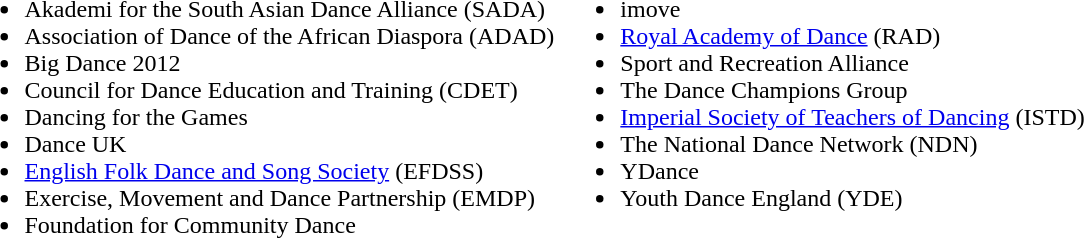<table ->
<tr>
<td valign=top><br><ul><li>Akademi for the South Asian Dance Alliance (SADA)</li><li>Association of Dance of the African Diaspora (ADAD)</li><li>Big Dance 2012</li><li>Council for Dance Education and Training (CDET)</li><li>Dancing for the Games</li><li>Dance UK</li><li><a href='#'>English Folk Dance and Song Society</a> (EFDSS)</li><li>Exercise, Movement and Dance Partnership (EMDP)</li><li>Foundation for Community Dance</li></ul></td>
<td valign=top><br><ul><li>imove</li><li><a href='#'>Royal Academy of Dance</a> (RAD)</li><li>Sport and Recreation Alliance</li><li>The Dance Champions Group</li><li><a href='#'>Imperial Society of Teachers of Dancing</a> (ISTD)</li><li>The National Dance Network (NDN)</li><li>YDance</li><li>Youth Dance England (YDE)</li></ul></td>
</tr>
</table>
